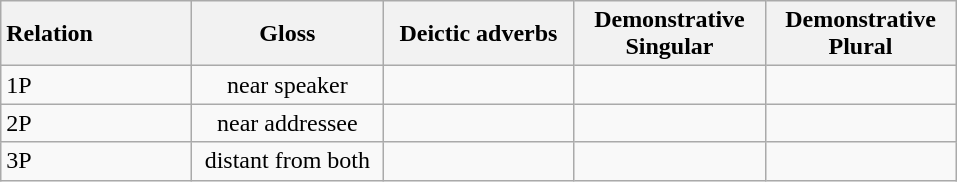<table class="wikitable" style="text-align: center;">
<tr>
<th scope="col" style="text-align: left; width:120px;">Relation</th>
<th scope="col" style="width:120px;">Gloss</th>
<th scope="col" style="width:120px;">Deictic adverbs</th>
<th scope="col" style="width:120px;">Demonstrative Singular</th>
<th scope="col" style="width:120px;">Demonstrative Plural</th>
</tr>
<tr>
<td style="text-align: left;">1P</td>
<td>near speaker</td>
<td></td>
<td></td>
<td></td>
</tr>
<tr>
<td style="text-align: left;">2P</td>
<td>near addressee</td>
<td></td>
<td></td>
<td></td>
</tr>
<tr>
<td style="text-align: left;">3P</td>
<td>distant from both</td>
<td></td>
<td></td>
<td></td>
</tr>
</table>
